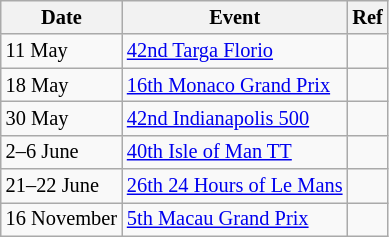<table class="wikitable" style="font-size: 85%">
<tr>
<th>Date</th>
<th>Event</th>
<th>Ref</th>
</tr>
<tr>
<td>11 May</td>
<td><a href='#'>42nd Targa Florio</a></td>
<td></td>
</tr>
<tr>
<td>18 May</td>
<td><a href='#'>16th Monaco Grand Prix</a></td>
<td></td>
</tr>
<tr>
<td>30 May</td>
<td><a href='#'>42nd Indianapolis 500</a></td>
<td></td>
</tr>
<tr>
<td>2–6 June</td>
<td><a href='#'>40th Isle of Man TT</a></td>
<td></td>
</tr>
<tr>
<td>21–22 June</td>
<td><a href='#'>26th 24 Hours of Le Mans</a></td>
<td></td>
</tr>
<tr>
<td>16 November</td>
<td><a href='#'>5th Macau Grand Prix</a></td>
<td></td>
</tr>
</table>
